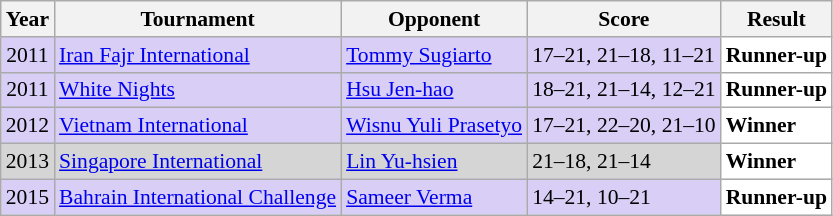<table class="sortable wikitable" style="font-size: 90%;">
<tr>
<th>Year</th>
<th>Tournament</th>
<th>Opponent</th>
<th>Score</th>
<th>Result</th>
</tr>
<tr style="background:#D8CEF6">
<td align="center">2011</td>
<td align="left"><a href='#'>Iran Fajr International</a></td>
<td align="left"> <a href='#'>Tommy Sugiarto</a></td>
<td align="left">17–21, 21–18, 11–21</td>
<td style="text-align:left; background:white"> <strong>Runner-up</strong></td>
</tr>
<tr style="background:#D8CEF6">
<td align="center">2011</td>
<td align="left"><a href='#'>White Nights</a></td>
<td align="left"> <a href='#'>Hsu Jen-hao</a></td>
<td align="left">18–21, 21–14, 12–21</td>
<td style="text-align:left; background:white"> <strong>Runner-up</strong></td>
</tr>
<tr style="background:#D8CEF6">
<td align="center">2012</td>
<td align="left"><a href='#'>Vietnam International</a></td>
<td align="left"> <a href='#'>Wisnu Yuli Prasetyo</a></td>
<td align="left">17–21, 22–20, 21–10</td>
<td style="text-align:left; background:white"> <strong>Winner</strong></td>
</tr>
<tr style="background:#D5D5D5">
<td align="center">2013</td>
<td align="left"><a href='#'>Singapore International</a></td>
<td align="left"> <a href='#'>Lin Yu-hsien</a></td>
<td align="left">21–18, 21–14</td>
<td style="text-align:left; background:white"> <strong>Winner</strong></td>
</tr>
<tr style="background:#D8CEF6">
<td align="center">2015</td>
<td align="left"><a href='#'>Bahrain International Challenge</a></td>
<td align="left"> <a href='#'>Sameer Verma</a></td>
<td align="left">14–21, 10–21</td>
<td style="text-align:left; background:white"> <strong>Runner-up</strong></td>
</tr>
</table>
